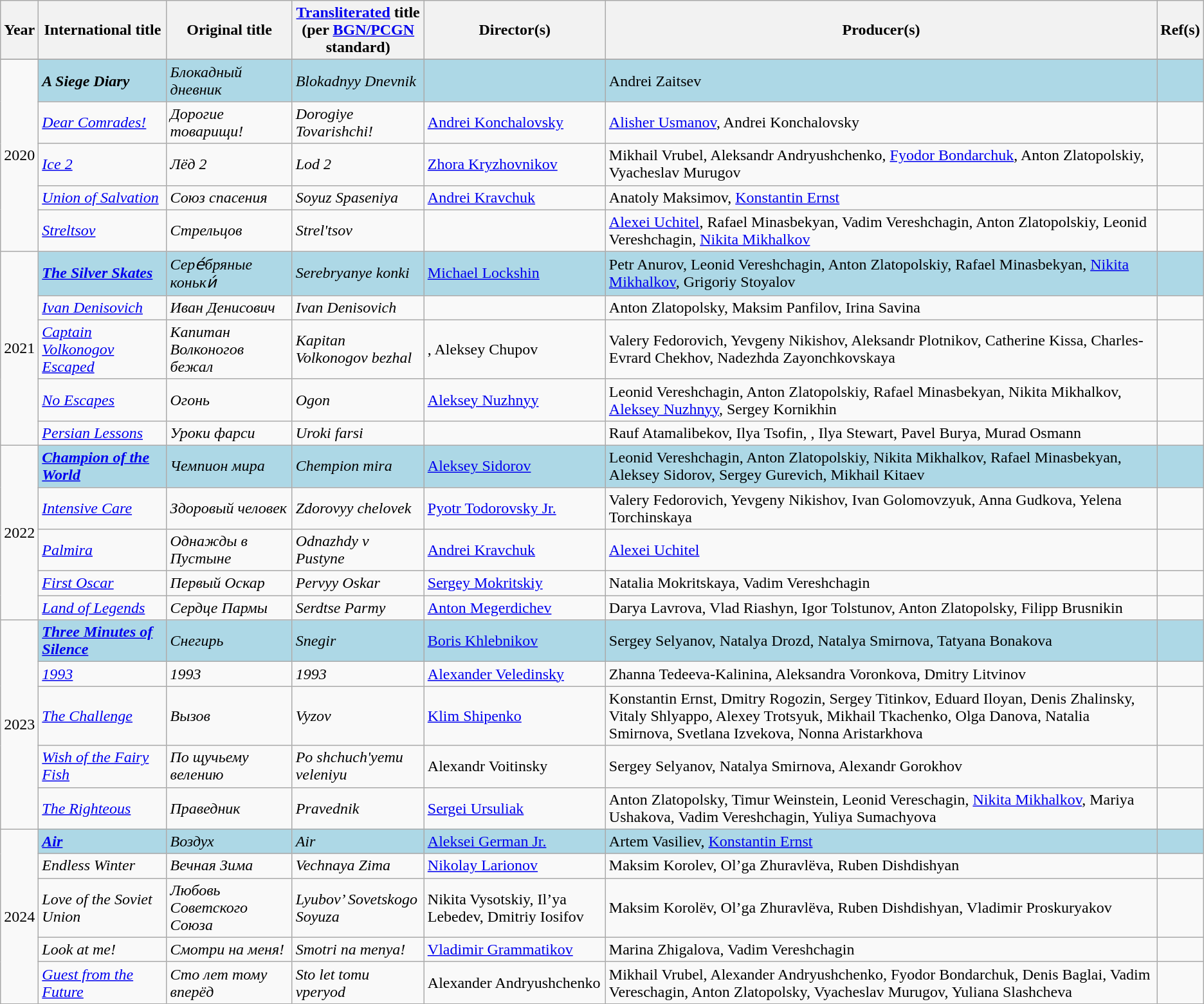<table class="wikitable sortable">
<tr>
<th scope="col">Year</th>
<th scope="col">International title</th>
<th scope="col">Original title</th>
<th scope="col"><a href='#'>Transliterated</a> title<br>(per <a href='#'>BGN/PCGN</a> standard)</th>
<th scope="col">Director(s)</th>
<th scope="col">Producer(s)</th>
<th scope="col" class="unsortable">Ref(s)</th>
</tr>
<tr>
</tr>
<tr>
<td rowspan="5">2020</td>
<td style="background-color:lightblue"><strong><em>A Siege Diary</em></strong></td>
<td style="background-color:lightblue"><em>Блокадный дневник</em></td>
<td style="background-color:lightblue"><em>Blokadnyy Dnevnik</em></td>
<td style="background-color:lightblue"></td>
<td style="background-color:lightblue">Andrei Zaitsev</td>
<td style="background-color:lightblue"></td>
</tr>
<tr>
<td><em><a href='#'>Dear Comrades!</a></em></td>
<td><em>Дорогие товарищи!</em></td>
<td><em>Dorogiye Tovarishchi!</em></td>
<td><a href='#'>Andrei Konchalovsky</a></td>
<td><a href='#'>Alisher Usmanov</a>, Andrei Konchalovsky</td>
<td></td>
</tr>
<tr>
<td><em><a href='#'>Ice 2</a></em></td>
<td><em>Лёд 2</em></td>
<td><em>Lod 2</em></td>
<td><a href='#'>Zhora Kryzhovnikov</a></td>
<td>Mikhail Vrubel, Aleksandr Andryushchenko, <a href='#'>Fyodor Bondarchuk</a>, Anton Zlatopolskiy, Vyacheslav Murugov</td>
<td></td>
</tr>
<tr>
<td><em><a href='#'>Union of Salvation</a></em></td>
<td><em>Союз спасения</em></td>
<td><em>Soyuz Spaseniya</em></td>
<td><a href='#'>Andrei Kravchuk</a></td>
<td>Anatoly Maksimov, <a href='#'>Konstantin Ernst</a></td>
<td></td>
</tr>
<tr>
<td><em><a href='#'>Streltsov</a></em></td>
<td><em>Стрельцов</em></td>
<td><em>Strel'tsov</em></td>
<td></td>
<td><a href='#'>Alexei Uchitel</a>, Rafael Minasbekyan, Vadim Vereshchagin, Anton Zlatopolskiy, Leonid Vereshchagin, <a href='#'>Nikita Mikhalkov</a></td>
<td></td>
</tr>
<tr>
<td rowspan="5">2021</td>
<td style="background-color:lightblue"><strong><em><a href='#'>The Silver Skates</a></em></strong></td>
<td style="background-color:lightblue"><em>Сере́бряные коньки́</em></td>
<td style="background-color:lightblue"><em>Serebryanye konki</em></td>
<td style="background-color:lightblue"><a href='#'>Michael Lockshin</a></td>
<td style="background-color:lightblue">Petr Anurov, Leonid Vereshchagin, Anton Zlatopolskiy, Rafael Minasbekyan, <a href='#'>Nikita Mikhalkov</a>, Grigoriy Stoyalov</td>
<td style="background-color:lightblue"></td>
</tr>
<tr>
<td><em><a href='#'>Ivan Denisovich</a></em></td>
<td><em>Иван Денисович</em></td>
<td><em>Ivan Denisovich</em></td>
<td></td>
<td>Anton Zlatopolsky, Maksim Panfilov, Irina Savina</td>
<td></td>
</tr>
<tr>
<td><em><a href='#'>Captain Volkonogov Escaped</a></em></td>
<td><em>Капитан Волконогов бежал</em></td>
<td><em>Kapitan Volkonogov bezhal</em></td>
<td>, Aleksey Chupov</td>
<td>Valery Fedorovich, Yevgeny Nikishov, Aleksandr Plotnikov, Catherine Kissa, Charles-Evrard Chekhov, Nadezhda Zayonchkovskaya</td>
<td></td>
</tr>
<tr>
<td><em><a href='#'>No Escapes</a></em></td>
<td><em>Огонь</em></td>
<td><em>Ogon</em></td>
<td><a href='#'>Aleksey Nuzhnyy</a></td>
<td>Leonid Vereshchagin, Anton Zlatopolskiy, Rafael Minasbekyan, Nikita Mikhalkov, <a href='#'>Aleksey Nuzhnyy</a>, Sergey Kornikhin</td>
<td></td>
</tr>
<tr>
<td><em><a href='#'>Persian Lessons</a></em></td>
<td><em>Уроки фарси</em></td>
<td><em>Uroki farsi</em></td>
<td></td>
<td>Rauf Atamalibekov, Ilya Tsofin, , Ilya Stewart, Pavel Burya, Murad Osmann</td>
<td></td>
</tr>
<tr>
<td rowspan="5">2022</td>
<td style="background-color:lightblue"><strong><em><a href='#'>Champion of the World</a></em></strong></td>
<td style="background-color:lightblue"><em>Чемпион мира</em></td>
<td style="background-color:lightblue"><em>Chempion mira</em></td>
<td style="background-color:lightblue"><a href='#'>Aleksey Sidorov</a></td>
<td style="background-color:lightblue">Leonid Vereshchagin, Anton Zlatopolskiy, Nikita Mikhalkov, Rafael Minasbekyan, Aleksey Sidorov, Sergey Gurevich, Mikhail Kitaev</td>
<td style="background-color:lightblue"></td>
</tr>
<tr>
<td><em><a href='#'>Intensive Care</a></em></td>
<td><em>Здоровый человек</em></td>
<td><em>Zdorovyy chelovek</em></td>
<td><a href='#'>Pyotr Todorovsky Jr.</a></td>
<td>Valery Fedorovich, Yevgeny Nikishov, Ivan Golomovzyuk, Anna Gudkova, Yelena Torchinskaya</td>
<td></td>
</tr>
<tr>
<td><em><a href='#'>Palmira</a></em></td>
<td><em>Однажды в Пустыне</em></td>
<td><em>Odnazhdy v Pustyne</em></td>
<td><a href='#'>Andrei Kravchuk</a></td>
<td><a href='#'>Alexei Uchitel</a></td>
<td></td>
</tr>
<tr>
<td><em><a href='#'>First Oscar</a></em></td>
<td><em>Первый Оскар</em></td>
<td><em>Pervyy Oskar</em></td>
<td><a href='#'>Sergey Mokritskiy</a></td>
<td>Natalia Mokritskaya, Vadim Vereshchagin</td>
<td></td>
</tr>
<tr>
<td><em><a href='#'>Land of Legends</a></em></td>
<td><em>Сердце Пармы</em></td>
<td><em>Serdtse Parmy</em></td>
<td><a href='#'>Anton Megerdichev</a></td>
<td>Darya Lavrova, Vlad Riashyn, Igor Tolstunov, Anton Zlatopolsky, Filipp Brusnikin</td>
<td></td>
</tr>
<tr>
<td rowspan="5">2023</td>
<td style="background-color:lightblue"><strong><em><a href='#'>Three Minutes of Silence</a></em></strong></td>
<td style="background-color:lightblue"><em>Снегирь</em></td>
<td style="background-color:lightblue"><em>Snegir</em></td>
<td style="background-color:lightblue"><a href='#'>Boris Khlebnikov</a></td>
<td style="background-color:lightblue">Sergey Selyanov, Natalya Drozd, Natalya Smirnova, Tatyana Bonakova</td>
<td style="background-color:lightblue"></td>
</tr>
<tr>
<td><em><a href='#'>1993</a></em></td>
<td><em>1993</em></td>
<td><em>1993</em></td>
<td><a href='#'>Alexander Veledinsky</a></td>
<td>Zhanna Tedeeva-Kalinina, Aleksandra Voronkova, Dmitry Litvinov</td>
<td></td>
</tr>
<tr>
<td><em><a href='#'>The Challenge</a></em></td>
<td><em>Вызов</em></td>
<td><em>Vyzov</em></td>
<td><a href='#'>Klim Shipenko</a></td>
<td>Konstantin Ernst, Dmitry Rogozin, Sergey Titinkov, Eduard Iloyan, Denis Zhalinsky, Vitaly Shlyappo, Alexey Trotsyuk, Mikhail Tkachenko, Olga Danova, Natalia Smirnova, Svetlana Izvekova, Nonna Aristarkhova</td>
<td></td>
</tr>
<tr>
<td><em><a href='#'>Wish of the Fairy Fish</a></em></td>
<td><em>По щучьему велению</em></td>
<td><em>Po shchuch'yemu veleniyu</em></td>
<td>Alexandr Voitinsky</td>
<td>Sergey Selyanov, Natalya Smirnova, Alexandr Gorokhov</td>
<td></td>
</tr>
<tr>
<td><em><a href='#'>The Righteous</a></em></td>
<td><em>Праведник</em></td>
<td><em>Pravednik</em></td>
<td><a href='#'>Sergei Ursuliak</a></td>
<td>Anton Zlatopolsky, Timur Weinstein, Leonid Vereschagin, <a href='#'>Nikita Mikhalkov</a>, Mariya Ushakova, Vadim Vereshchagin, Yuliya Sumachyova</td>
<td></td>
</tr>
<tr>
<td rowspan="5">2024</td>
<td style="background-color:lightblue"><strong><em><a href='#'>Air</a></em></strong></td>
<td style="background-color:lightblue"><em>Воздух</em></td>
<td style="background-color:lightblue"><em>Air</em></td>
<td style="background-color:lightblue"><a href='#'>Aleksei German Jr.</a></td>
<td style="background-color:lightblue">Artem Vasiliev, <a href='#'>Konstantin Ernst</a></td>
<td style="background-color:lightblue"></td>
</tr>
<tr>
<td><em>Endless Winter</em></td>
<td><em>Вечная Зима</em></td>
<td><em>Vechnaya Zima</em></td>
<td><a href='#'>Nikolay Larionov</a></td>
<td>Maksim Korolev, Ol’ga Zhuravlëva, Ruben Dishdishyan</td>
<td></td>
</tr>
<tr>
<td><em>Love of the Soviet Union</em></td>
<td><em>Любовь Советского Союза</em></td>
<td><em>Lyubov’ Sovetskogo Soyuza</em></td>
<td>Nikita Vysotskiy, Il’ya Lebedev, Dmitriy Iosifov</td>
<td>Maksim Korolëv, Ol’ga Zhuravlëva, Ruben Dishdishyan, Vladimir Proskuryakov</td>
<td></td>
</tr>
<tr>
<td><em>Look at me!</em></td>
<td><em>Смотри на меня!</em></td>
<td><em>Smotri na menya!</em></td>
<td><a href='#'>Vladimir Grammatikov</a></td>
<td>Marina Zhigalova, Vadim Vereshchagin</td>
<td></td>
</tr>
<tr>
<td><em><a href='#'>Guest from the Future</a></em></td>
<td><em>Сто лет тому вперёд</em></td>
<td><em>Sto let tomu vperyod</em></td>
<td>Alexander Andryushchenko</td>
<td>Mikhail Vrubel, Alexander Andryushchenko, Fyodor Bondarchuk, Denis Baglai, Vadim Vereschagin, Anton Zlatopolsky, Vyacheslav Murugov, Yuliana Slashcheva</td>
<td></td>
</tr>
</table>
